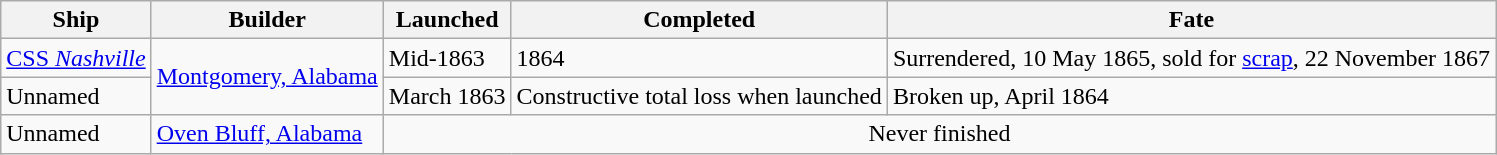<table class="wikitable plainrowheaders">
<tr>
<th scope="col">Ship</th>
<th scope="col">Builder</th>
<th scope="col">Launched</th>
<th scope="col">Completed</th>
<th scope="col">Fate</th>
</tr>
<tr>
<td scope="row"><a href='#'>CSS <em>Nashville</em></a></td>
<td rowspan=2><a href='#'>Montgomery, Alabama</a></td>
<td>Mid-1863</td>
<td>1864</td>
<td>Surrendered, 10 May 1865, sold for <a href='#'>scrap</a>, 22 November 1867</td>
</tr>
<tr>
<td scope="row">Unnamed</td>
<td>March 1863</td>
<td>Constructive total loss when launched</td>
<td>Broken up, April 1864</td>
</tr>
<tr>
<td scope="row">Unnamed</td>
<td><a href='#'>Oven Bluff, Alabama</a></td>
<td colspan=3 align=center>Never finished</td>
</tr>
</table>
